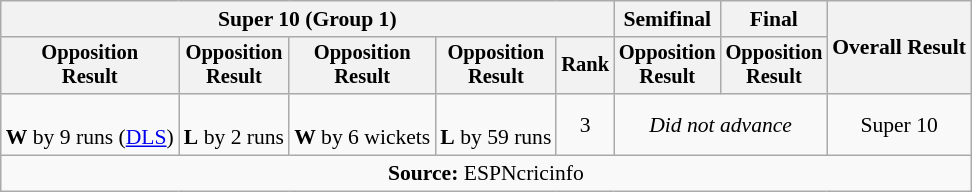<table class=wikitable style=font-size:90%;text-align:center>
<tr>
<th colspan=5>Super 10 (Group 1)</th>
<th>Semifinal</th>
<th>Final</th>
<th rowspan=2>Overall Result</th>
</tr>
<tr style=font-size:95%>
<th>Opposition<br>Result</th>
<th>Opposition<br>Result</th>
<th>Opposition<br>Result</th>
<th>Opposition<br>Result</th>
<th>Rank</th>
<th>Opposition<br>Result</th>
<th>Opposition<br>Result</th>
</tr>
<tr>
<td><br><strong>W</strong> by 9 runs (<a href='#'>DLS</a>)</td>
<td><br><strong>L</strong> by 2 runs</td>
<td><br><strong>W</strong> by 6 wickets</td>
<td><br><strong>L</strong> by 59 runs</td>
<td>3</td>
<td colspan="2"><em>Did not advance</em></td>
<td>Super 10</td>
</tr>
<tr>
<td colspan="11"><strong>Source:</strong> ESPNcricinfo</td>
</tr>
</table>
